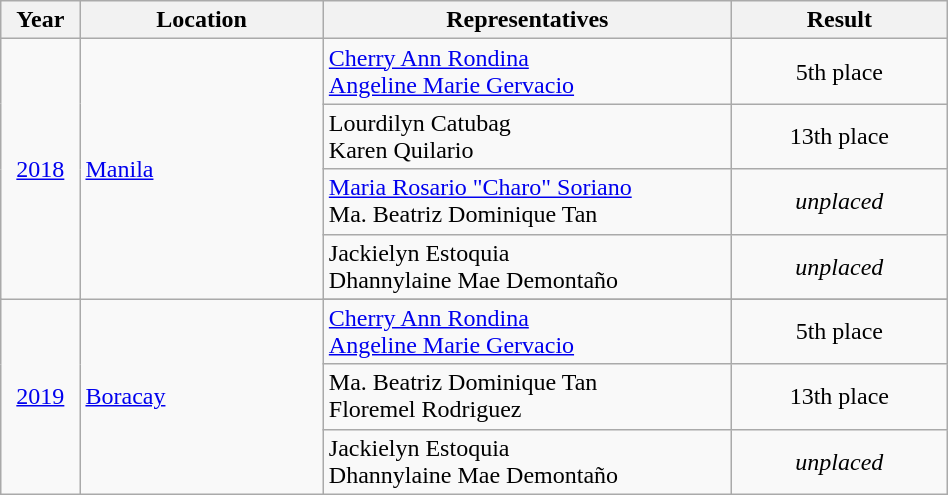<table class="wikitable" style="font-size:100%; width:50%;">
<tr>
<th style= "align=center; width:10em;">Year</th>
<th style= "align=center; width:60em;">Location</th>
<th style= "align=center; width:100em;">Representatives</th>
<th style= "align=center; width:50em;">Result</th>
</tr>
<tr>
<td rowspan=4 align=center><a href='#'>2018</a></td>
<td rowspan=4> <a href='#'>Manila</a></td>
<td><a href='#'>Cherry Ann Rondina</a> <br> <a href='#'>Angeline Marie Gervacio</a></td>
<td align=center>5th place </td>
</tr>
<tr>
<td>Lourdilyn Catubag <br> Karen Quilario</td>
<td align=center>13th place</td>
</tr>
<tr>
<td><a href='#'>Maria Rosario "Charo" Soriano</a> <br> Ma. Beatriz Dominique Tan</td>
<td align=center><em>unplaced</em></td>
</tr>
<tr>
<td>Jackielyn Estoquia <br> Dhannylaine Mae Demontaño</td>
<td align=center><em>unplaced</em></td>
</tr>
<tr>
<td rowspan=4 align=center><a href='#'>2019</a></td>
<td rowspan=4> <a href='#'>Boracay</a></td>
</tr>
<tr>
<td><a href='#'>Cherry Ann Rondina</a> <br> <a href='#'>Angeline Marie Gervacio</a></td>
<td align=center>5th place </td>
</tr>
<tr>
<td>Ma. Beatriz Dominique Tan <br> Floremel Rodriguez</td>
<td align=center>13th place</td>
</tr>
<tr>
<td>Jackielyn Estoquia <br> Dhannylaine Mae Demontaño</td>
<td align=center><em>unplaced</em></td>
</tr>
</table>
